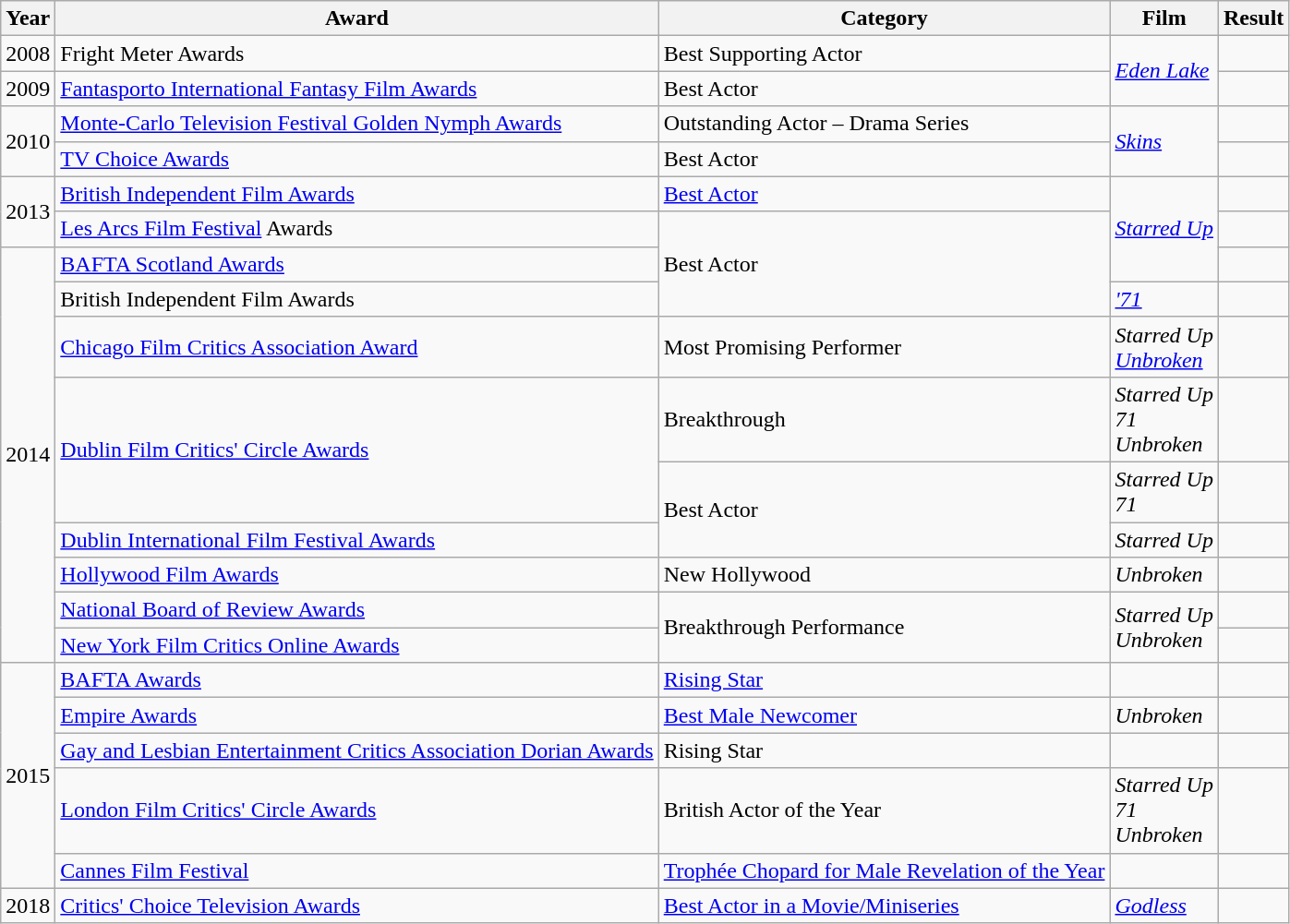<table class="wikitable">
<tr>
<th>Year</th>
<th>Award</th>
<th>Category</th>
<th>Film</th>
<th>Result</th>
</tr>
<tr>
<td>2008</td>
<td>Fright Meter Awards</td>
<td>Best Supporting Actor</td>
<td rowspan=2><em><a href='#'>Eden Lake</a></em></td>
<td></td>
</tr>
<tr>
<td>2009</td>
<td><a href='#'>Fantasporto International Fantasy Film Awards</a></td>
<td>Best Actor</td>
<td></td>
</tr>
<tr>
<td rowspan=2>2010</td>
<td><a href='#'>Monte-Carlo Television Festival Golden Nymph Awards</a></td>
<td>Outstanding Actor – Drama Series</td>
<td rowspan=2><em><a href='#'>Skins</a></em></td>
<td></td>
</tr>
<tr>
<td><a href='#'>TV Choice Awards</a></td>
<td>Best Actor</td>
<td></td>
</tr>
<tr>
<td rowspan=2>2013</td>
<td><a href='#'>British Independent Film Awards</a></td>
<td><a href='#'>Best Actor</a></td>
<td rowspan=3><em><a href='#'>Starred Up</a></em></td>
<td></td>
</tr>
<tr>
<td><a href='#'>Les Arcs Film Festival</a> Awards</td>
<td rowspan=3>Best Actor</td>
<td></td>
</tr>
<tr>
<td rowspan=9>2014</td>
<td><a href='#'>BAFTA Scotland Awards</a></td>
<td></td>
</tr>
<tr>
<td>British Independent Film Awards</td>
<td><em><a href='#'>'71</a></em></td>
<td></td>
</tr>
<tr>
<td><a href='#'>Chicago Film Critics Association Award</a></td>
<td>Most Promising Performer</td>
<td><em>Starred Up</em><br><em><a href='#'>Unbroken</a></em></td>
<td></td>
</tr>
<tr>
<td rowspan=2><a href='#'>Dublin Film Critics' Circle Awards</a></td>
<td>Breakthrough</td>
<td><em>Starred Up</em><br><em>71</em><br><em>Unbroken</em></td>
<td></td>
</tr>
<tr>
<td rowspan=2>Best Actor</td>
<td><em>Starred Up</em><br><em>71</em></td>
<td></td>
</tr>
<tr>
<td><a href='#'>Dublin International Film Festival Awards</a></td>
<td><em>Starred Up</em></td>
<td></td>
</tr>
<tr>
<td><a href='#'>Hollywood Film Awards</a></td>
<td>New Hollywood</td>
<td><em>Unbroken</em></td>
<td></td>
</tr>
<tr>
<td><a href='#'>National Board of Review Awards</a></td>
<td rowspan=2>Breakthrough Performance</td>
<td rowspan=2><em>Starred Up</em><br><em>Unbroken</em></td>
<td></td>
</tr>
<tr>
<td><a href='#'>New York Film Critics Online Awards</a></td>
<td></td>
</tr>
<tr>
<td rowspan=5>2015</td>
<td><a href='#'>BAFTA Awards</a></td>
<td><a href='#'>Rising Star</a></td>
<td></td>
<td></td>
</tr>
<tr>
<td><a href='#'>Empire Awards</a></td>
<td><a href='#'>Best Male Newcomer</a></td>
<td><em>Unbroken</em></td>
<td></td>
</tr>
<tr>
<td><a href='#'>Gay and Lesbian Entertainment Critics Association Dorian Awards</a></td>
<td>Rising Star</td>
<td></td>
<td></td>
</tr>
<tr>
<td><a href='#'>London Film Critics' Circle Awards</a></td>
<td>British Actor of the Year</td>
<td><em>Starred Up</em><br><em>71</em><br><em>Unbroken</em></td>
<td></td>
</tr>
<tr>
<td><a href='#'>Cannes Film Festival</a></td>
<td><a href='#'>Trophée Chopard for Male Revelation of the Year</a></td>
<td></td>
<td></td>
</tr>
<tr>
<td>2018</td>
<td><a href='#'>Critics' Choice Television Awards</a></td>
<td><a href='#'>Best Actor in a Movie/Miniseries</a></td>
<td><em><a href='#'>Godless</a></em></td>
<td></td>
</tr>
</table>
